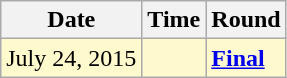<table class="wikitable">
<tr>
<th>Date</th>
<th>Time</th>
<th>Round</th>
</tr>
<tr style=background:lemonchiffon>
<td>July 24, 2015</td>
<td></td>
<td><strong><a href='#'>Final</a></strong></td>
</tr>
</table>
